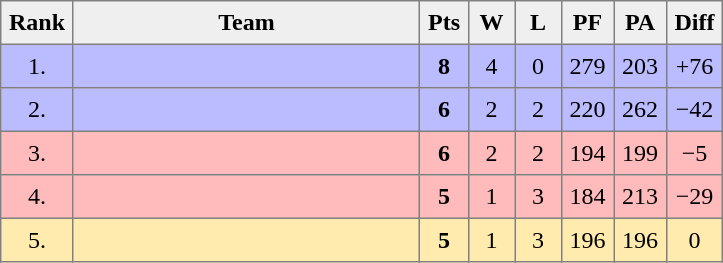<table style=border-collapse:collapse border=1 cellspacing=0 cellpadding=5>
<tr align=center bgcolor=#efefef>
<th width=20>Rank</th>
<th width=220>Team</th>
<th width=20>Pts</th>
<th width=20>W</th>
<th width=20>L</th>
<th width=20>PF</th>
<th width=20>PA</th>
<th width=20>Diff</th>
</tr>
<tr align=center bgcolor="#BBBBFF">
<td>1.</td>
<td align=left></td>
<td><strong>8</strong></td>
<td>4</td>
<td>0</td>
<td>279</td>
<td>203</td>
<td>+76</td>
</tr>
<tr align=center bgcolor="#BBBBFF">
<td>2.</td>
<td align=left></td>
<td><strong>6</strong></td>
<td>2</td>
<td>2</td>
<td>220</td>
<td>262</td>
<td>−42</td>
</tr>
<tr align=center bgcolor="#ffbbbb">
<td>3.</td>
<td align=left></td>
<td><strong>6</strong></td>
<td>2</td>
<td>2</td>
<td>194</td>
<td>199</td>
<td>−5</td>
</tr>
<tr align=center bgcolor="#ffbbbb">
<td>4.</td>
<td align=left></td>
<td><strong>5</strong></td>
<td>1</td>
<td>3</td>
<td>184</td>
<td>213</td>
<td>−29</td>
</tr>
<tr align=center bgcolor="#ffebad">
<td>5.</td>
<td align=left></td>
<td><strong>5</strong></td>
<td>1</td>
<td>3</td>
<td>196</td>
<td>196</td>
<td>0</td>
</tr>
</table>
